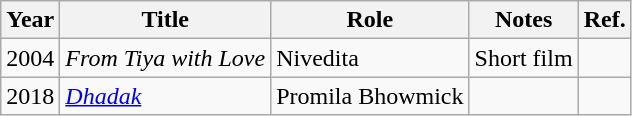<table class="wikitable sortable">
<tr>
<th>Year</th>
<th>Title</th>
<th>Role</th>
<th class="unsortable">Notes</th>
<th class="unsortable">Ref.</th>
</tr>
<tr>
<td>2004</td>
<td><em>From Tiya with Love</em></td>
<td>Nivedita</td>
<td>Short film</td>
<td></td>
</tr>
<tr>
<td>2018</td>
<td><em><a href='#'>Dhadak</a></em></td>
<td>Promila Bhowmick</td>
<td></td>
<td></td>
</tr>
</table>
